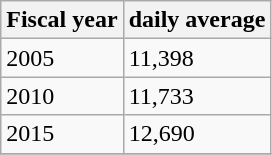<table class="wikitable">
<tr>
<th>Fiscal year</th>
<th>daily average</th>
</tr>
<tr>
<td>2005</td>
<td>11,398</td>
</tr>
<tr>
<td>2010</td>
<td>11,733</td>
</tr>
<tr>
<td>2015</td>
<td>12,690</td>
</tr>
<tr>
</tr>
</table>
